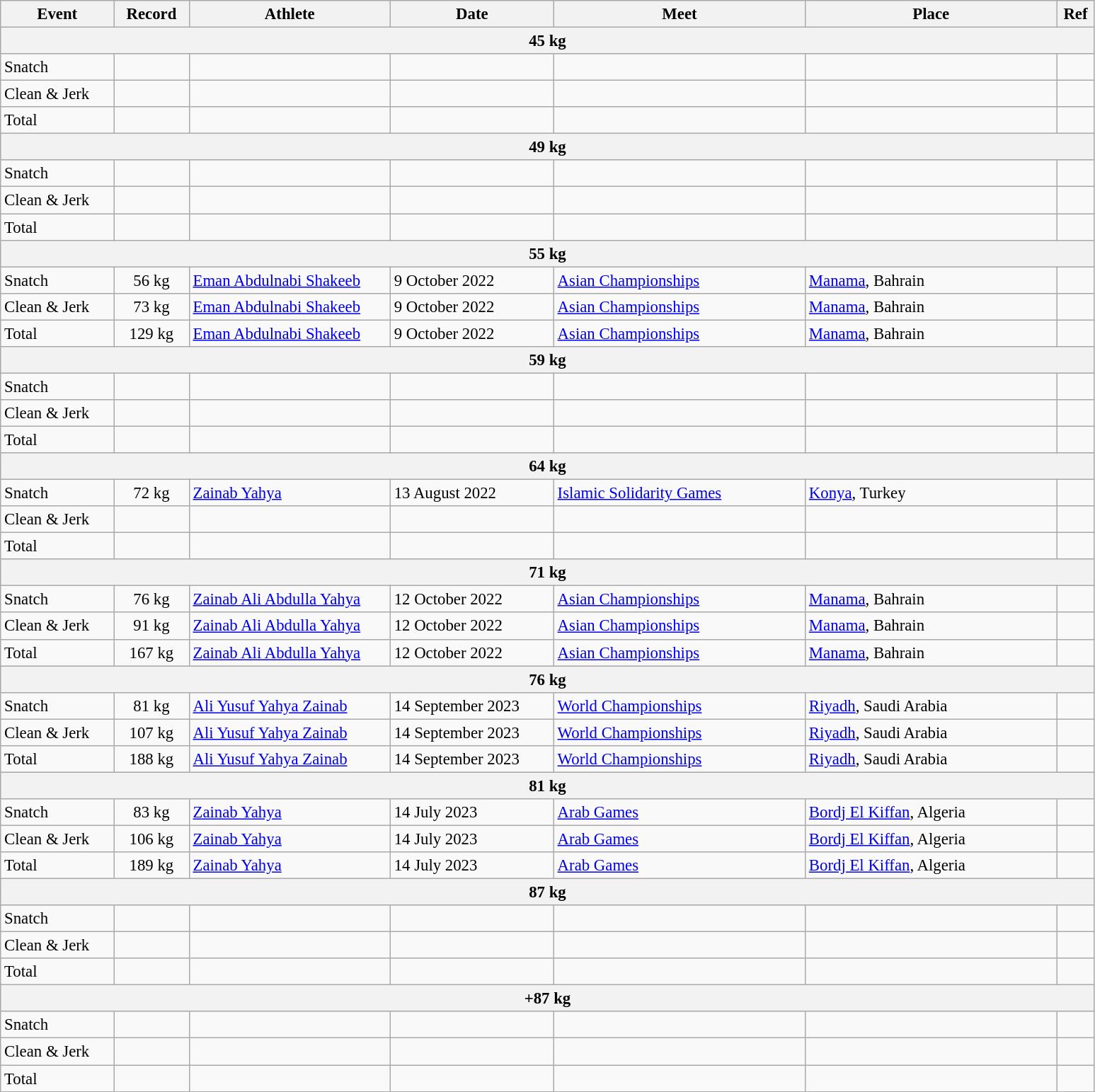<table class="wikitable" style="font-size:95%;">
<tr>
<th width=9%>Event</th>
<th width=6%>Record</th>
<th width=16%>Athlete</th>
<th width=13%>Date</th>
<th width=20%>Meet</th>
<th width=20%>Place</th>
<th width=3%>Ref</th>
</tr>
<tr bgcolor="#DDDDDD">
<th colspan="7">45 kg</th>
</tr>
<tr>
<td>Snatch</td>
<td align="center"></td>
<td></td>
<td></td>
<td></td>
<td></td>
<td></td>
</tr>
<tr>
<td>Clean & Jerk</td>
<td align="center"></td>
<td></td>
<td></td>
<td></td>
<td></td>
<td></td>
</tr>
<tr>
<td>Total</td>
<td align="center"></td>
<td></td>
<td></td>
<td></td>
<td></td>
<td></td>
</tr>
<tr bgcolor="#DDDDDD">
<th colspan="7">49 kg</th>
</tr>
<tr>
<td>Snatch</td>
<td align="center"></td>
<td></td>
<td></td>
<td></td>
<td></td>
<td></td>
</tr>
<tr>
<td>Clean & Jerk</td>
<td align="center"></td>
<td></td>
<td></td>
<td></td>
<td></td>
<td></td>
</tr>
<tr>
<td>Total</td>
<td align="center"></td>
<td></td>
<td></td>
<td></td>
<td></td>
<td></td>
</tr>
<tr bgcolor="#DDDDDD">
<th colspan="7">55 kg</th>
</tr>
<tr>
<td>Snatch</td>
<td align="center">56 kg</td>
<td><a href='#'>Eman Abdulnabi Shakeeb</a></td>
<td>9 October 2022</td>
<td><a href='#'>Asian Championships</a></td>
<td><a href='#'>Manama</a>, Bahrain</td>
<td></td>
</tr>
<tr>
<td>Clean & Jerk</td>
<td align="center">73 kg</td>
<td><a href='#'>Eman Abdulnabi Shakeeb</a></td>
<td>9 October 2022</td>
<td><a href='#'>Asian Championships</a></td>
<td><a href='#'>Manama</a>, Bahrain</td>
<td></td>
</tr>
<tr>
<td>Total</td>
<td align="center">129 kg</td>
<td><a href='#'>Eman Abdulnabi Shakeeb</a></td>
<td>9 October 2022</td>
<td><a href='#'>Asian Championships</a></td>
<td><a href='#'>Manama</a>, Bahrain</td>
<td></td>
</tr>
<tr bgcolor="#DDDDDD">
<th colspan="7">59 kg</th>
</tr>
<tr>
<td>Snatch</td>
<td align="center"></td>
<td></td>
<td></td>
<td></td>
<td></td>
<td></td>
</tr>
<tr>
<td>Clean & Jerk</td>
<td align="center"></td>
<td></td>
<td></td>
<td></td>
<td></td>
<td></td>
</tr>
<tr>
<td>Total</td>
<td align="center"></td>
<td></td>
<td></td>
<td></td>
<td></td>
<td></td>
</tr>
<tr bgcolor="#DDDDDD">
<th colspan="7">64 kg</th>
</tr>
<tr>
<td>Snatch</td>
<td align="center">72 kg</td>
<td><a href='#'>Zainab Yahya</a></td>
<td>13 August 2022</td>
<td><a href='#'>Islamic Solidarity Games</a></td>
<td><a href='#'>Konya</a>, Turkey</td>
<td></td>
</tr>
<tr>
<td>Clean & Jerk</td>
<td align="center"></td>
<td></td>
<td></td>
<td></td>
<td></td>
<td></td>
</tr>
<tr>
<td>Total</td>
<td align="center"></td>
<td></td>
<td></td>
<td></td>
<td></td>
<td></td>
</tr>
<tr bgcolor="#DDDDDD">
<th colspan="7">71 kg</th>
</tr>
<tr>
<td>Snatch</td>
<td align="center">76 kg</td>
<td><a href='#'>Zainab Ali Abdulla Yahya</a></td>
<td>12 October 2022</td>
<td><a href='#'>Asian Championships</a></td>
<td><a href='#'>Manama</a>, Bahrain</td>
<td></td>
</tr>
<tr>
<td>Clean & Jerk</td>
<td align="center">91 kg</td>
<td><a href='#'>Zainab Ali Abdulla Yahya</a></td>
<td>12 October 2022</td>
<td><a href='#'>Asian Championships</a></td>
<td><a href='#'>Manama</a>, Bahrain</td>
<td></td>
</tr>
<tr>
<td>Total</td>
<td align="center">167 kg</td>
<td><a href='#'>Zainab Ali Abdulla Yahya</a></td>
<td>12 October 2022</td>
<td><a href='#'>Asian Championships</a></td>
<td><a href='#'>Manama</a>, Bahrain</td>
<td></td>
</tr>
<tr bgcolor="#DDDDDD">
<th colspan="7">76 kg</th>
</tr>
<tr>
<td>Snatch</td>
<td align="center">81 kg</td>
<td><a href='#'>Ali Yusuf Yahya Zainab</a></td>
<td>14 September 2023</td>
<td><a href='#'>World Championships</a></td>
<td><a href='#'>Riyadh</a>, Saudi Arabia</td>
<td></td>
</tr>
<tr>
<td>Clean & Jerk</td>
<td align="center">107 kg</td>
<td><a href='#'>Ali Yusuf Yahya Zainab</a></td>
<td>14 September 2023</td>
<td><a href='#'>World Championships</a></td>
<td><a href='#'>Riyadh</a>, Saudi Arabia</td>
<td></td>
</tr>
<tr>
<td>Total</td>
<td align="center">188 kg</td>
<td><a href='#'>Ali Yusuf Yahya Zainab</a></td>
<td>14 September 2023</td>
<td><a href='#'>World Championships</a></td>
<td><a href='#'>Riyadh</a>, Saudi Arabia</td>
<td></td>
</tr>
<tr bgcolor="#DDDDDD">
<th colspan="7">81 kg</th>
</tr>
<tr>
<td>Snatch</td>
<td align="center">83 kg</td>
<td><a href='#'>Zainab Yahya</a></td>
<td>14 July 2023</td>
<td><a href='#'>Arab Games</a></td>
<td><a href='#'>Bordj El Kiffan</a>, Algeria</td>
<td></td>
</tr>
<tr>
<td>Clean & Jerk</td>
<td align="center">106 kg</td>
<td><a href='#'>Zainab Yahya</a></td>
<td>14 July 2023</td>
<td><a href='#'>Arab Games</a></td>
<td><a href='#'>Bordj El Kiffan</a>, Algeria</td>
<td></td>
</tr>
<tr>
<td>Total</td>
<td align="center">189 kg</td>
<td><a href='#'>Zainab Yahya</a></td>
<td>14 July 2023</td>
<td><a href='#'>Arab Games</a></td>
<td><a href='#'>Bordj El Kiffan</a>, Algeria</td>
<td></td>
</tr>
<tr bgcolor="#DDDDDD">
<th colspan="7">87 kg</th>
</tr>
<tr>
<td>Snatch</td>
<td align="center"></td>
<td></td>
<td></td>
<td></td>
<td></td>
<td></td>
</tr>
<tr>
<td>Clean & Jerk</td>
<td align="center"></td>
<td></td>
<td></td>
<td></td>
<td></td>
<td></td>
</tr>
<tr>
<td>Total</td>
<td align="center"></td>
<td></td>
<td></td>
<td></td>
<td></td>
<td></td>
</tr>
<tr bgcolor="#DDDDDD">
<th colspan="7">+87 kg</th>
</tr>
<tr>
<td>Snatch</td>
<td align="center"></td>
<td></td>
<td></td>
<td></td>
<td></td>
<td></td>
</tr>
<tr>
<td>Clean & Jerk</td>
<td align="center"></td>
<td></td>
<td></td>
<td></td>
<td></td>
<td></td>
</tr>
<tr>
<td>Total</td>
<td align="center"></td>
<td></td>
<td></td>
<td></td>
<td></td>
<td></td>
</tr>
</table>
